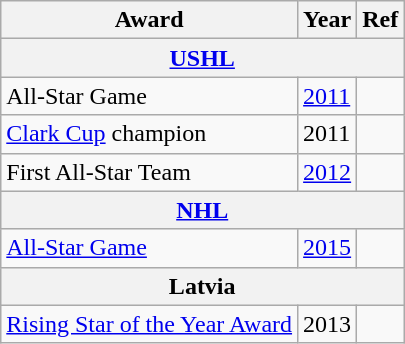<table class="wikitable">
<tr>
<th>Award</th>
<th>Year</th>
<th>Ref</th>
</tr>
<tr>
<th colspan="3"><a href='#'>USHL</a></th>
</tr>
<tr>
<td>All-Star Game</td>
<td><a href='#'>2011</a></td>
<td></td>
</tr>
<tr>
<td><a href='#'>Clark Cup</a> champion</td>
<td>2011</td>
<td></td>
</tr>
<tr>
<td>First All-Star Team</td>
<td><a href='#'>2012</a></td>
<td></td>
</tr>
<tr>
<th colspan="3"><a href='#'>NHL</a></th>
</tr>
<tr>
<td><a href='#'>All-Star Game</a></td>
<td><a href='#'>2015</a></td>
<td></td>
</tr>
<tr>
<th colspan="3">Latvia</th>
</tr>
<tr>
<td><a href='#'>Rising Star of the Year Award</a></td>
<td>2013</td>
<td></td>
</tr>
</table>
